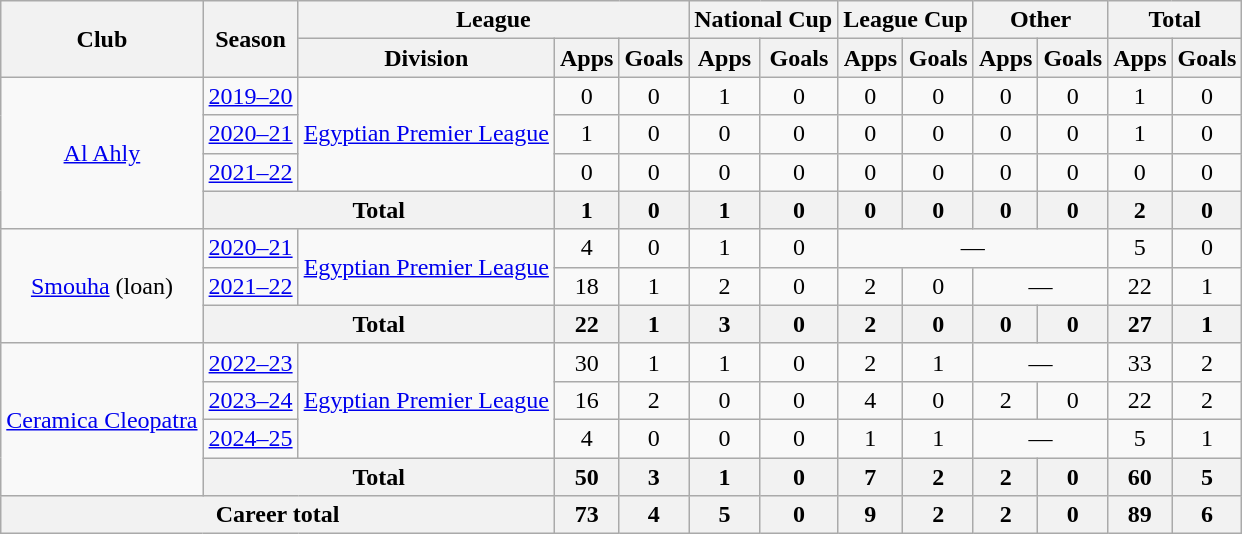<table class=wikitable style=text-align:center>
<tr>
<th rowspan="2">Club</th>
<th rowspan="2">Season</th>
<th colspan="3">League</th>
<th colspan="2">National Cup</th>
<th colspan="2">League Cup</th>
<th colspan="2">Other</th>
<th colspan="2">Total</th>
</tr>
<tr>
<th>Division</th>
<th>Apps</th>
<th>Goals</th>
<th>Apps</th>
<th>Goals</th>
<th>Apps</th>
<th>Goals</th>
<th>Apps</th>
<th>Goals</th>
<th>Apps</th>
<th>Goals</th>
</tr>
<tr>
<td rowspan="4"><a href='#'>Al Ahly</a></td>
<td><a href='#'>2019–20</a></td>
<td rowspan="3"><a href='#'>Egyptian Premier League</a></td>
<td>0</td>
<td>0</td>
<td>1</td>
<td>0</td>
<td>0</td>
<td>0</td>
<td>0</td>
<td>0</td>
<td>1</td>
<td>0</td>
</tr>
<tr>
<td><a href='#'>2020–21</a></td>
<td>1</td>
<td>0</td>
<td>0</td>
<td>0</td>
<td>0</td>
<td>0</td>
<td>0</td>
<td>0</td>
<td>1</td>
<td>0</td>
</tr>
<tr>
<td><a href='#'>2021–22</a></td>
<td>0</td>
<td>0</td>
<td>0</td>
<td>0</td>
<td>0</td>
<td>0</td>
<td>0</td>
<td>0</td>
<td>0</td>
<td>0</td>
</tr>
<tr>
<th colspan="2">Total</th>
<th>1</th>
<th>0</th>
<th>1</th>
<th>0</th>
<th>0</th>
<th>0</th>
<th>0</th>
<th>0</th>
<th>2</th>
<th>0</th>
</tr>
<tr>
<td rowspan="3"><a href='#'>Smouha</a> (loan)</td>
<td><a href='#'>2020–21</a></td>
<td rowspan="2"><a href='#'>Egyptian Premier League</a></td>
<td>4</td>
<td>0</td>
<td>1</td>
<td>0</td>
<td rowspan=1 colspan="4">—</td>
<td>5</td>
<td>0</td>
</tr>
<tr>
<td><a href='#'>2021–22</a></td>
<td>18</td>
<td>1</td>
<td>2</td>
<td>0</td>
<td>2</td>
<td>0</td>
<td colspan="2">—</td>
<td>22</td>
<td>1</td>
</tr>
<tr>
<th colspan="2">Total</th>
<th>22</th>
<th>1</th>
<th>3</th>
<th>0</th>
<th>2</th>
<th>0</th>
<th>0</th>
<th>0</th>
<th>27</th>
<th>1</th>
</tr>
<tr>
<td rowspan="4"><a href='#'>Ceramica Cleopatra</a></td>
<td><a href='#'>2022–23</a></td>
<td rowspan="3"><a href='#'>Egyptian Premier League</a></td>
<td>30</td>
<td>1</td>
<td>1</td>
<td>0</td>
<td>2</td>
<td>1</td>
<td colspan="2">—</td>
<td>33</td>
<td>2</td>
</tr>
<tr>
<td><a href='#'>2023–24</a></td>
<td>16</td>
<td>2</td>
<td>0</td>
<td>0</td>
<td>4</td>
<td>0</td>
<td>2</td>
<td>0</td>
<td>22</td>
<td>2</td>
</tr>
<tr>
<td><a href='#'>2024–25</a></td>
<td>4</td>
<td>0</td>
<td>0</td>
<td>0</td>
<td>1</td>
<td>1</td>
<td colspan="2">—</td>
<td>5</td>
<td>1</td>
</tr>
<tr>
<th colspan="2">Total</th>
<th>50</th>
<th>3</th>
<th>1</th>
<th>0</th>
<th>7</th>
<th>2</th>
<th>2</th>
<th>0</th>
<th>60</th>
<th>5</th>
</tr>
<tr>
<th colspan="3">Career total</th>
<th>73</th>
<th>4</th>
<th>5</th>
<th>0</th>
<th>9</th>
<th>2</th>
<th>2</th>
<th>0</th>
<th>89</th>
<th>6</th>
</tr>
</table>
